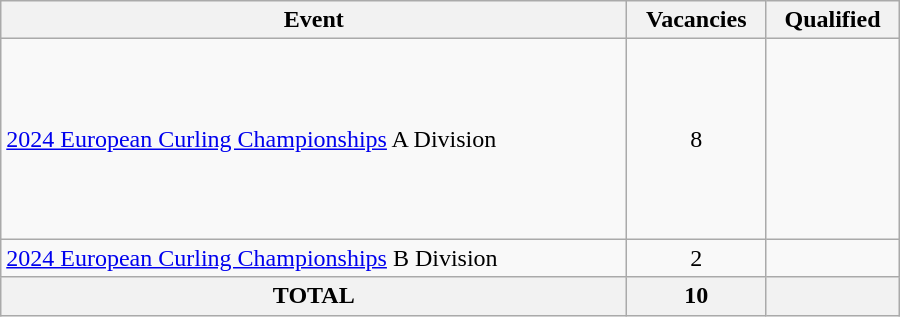<table class="wikitable" style="width:600px;">
<tr>
<th>Event</th>
<th>Vacancies</th>
<th>Qualified</th>
</tr>
<tr>
<td><a href='#'>2024 European Curling Championships</a> A Division</td>
<td align=center>8</td>
<td><br><br><br><br><br><br><br></td>
</tr>
<tr>
<td><a href='#'>2024 European Curling Championships</a> B Division</td>
<td align=center>2</td>
<td><br></td>
</tr>
<tr>
<th>TOTAL</th>
<th>10</th>
<th></th>
</tr>
</table>
